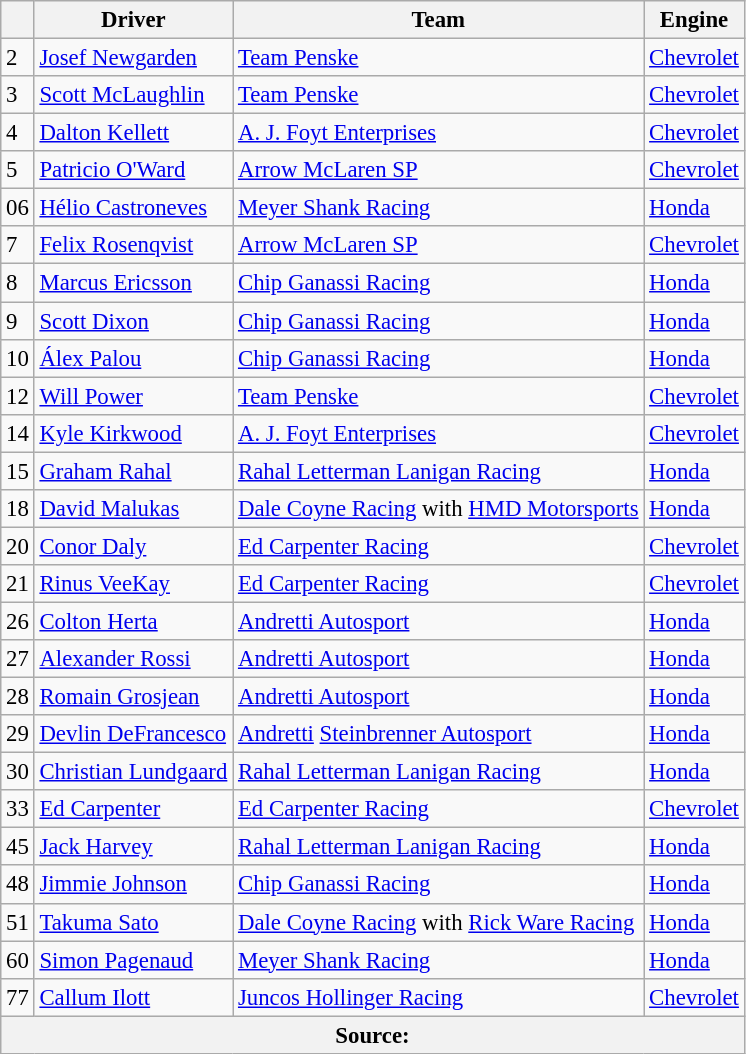<table class="wikitable" style="font-size: 95%;">
<tr>
<th align=center></th>
<th>Driver</th>
<th>Team</th>
<th>Engine</th>
</tr>
<tr>
<td>2</td>
<td> <a href='#'>Josef Newgarden</a> <strong></strong></td>
<td><a href='#'>Team Penske</a></td>
<td><a href='#'>Chevrolet</a></td>
</tr>
<tr>
<td>3</td>
<td> <a href='#'>Scott McLaughlin</a></td>
<td><a href='#'>Team Penske</a></td>
<td><a href='#'>Chevrolet</a></td>
</tr>
<tr>
<td>4</td>
<td> <a href='#'>Dalton Kellett</a></td>
<td><a href='#'>A. J. Foyt Enterprises</a></td>
<td><a href='#'>Chevrolet</a></td>
</tr>
<tr>
<td>5</td>
<td> <a href='#'>Patricio O'Ward</a></td>
<td><a href='#'>Arrow McLaren SP</a></td>
<td><a href='#'>Chevrolet</a></td>
</tr>
<tr>
<td>06</td>
<td> <a href='#'>Hélio Castroneves</a> <strong></strong></td>
<td><a href='#'>Meyer Shank Racing</a></td>
<td><a href='#'>Honda</a></td>
</tr>
<tr>
<td>7</td>
<td> <a href='#'>Felix Rosenqvist</a></td>
<td><a href='#'>Arrow McLaren SP</a></td>
<td><a href='#'>Chevrolet</a></td>
</tr>
<tr>
<td>8</td>
<td> <a href='#'>Marcus Ericsson</a></td>
<td><a href='#'>Chip Ganassi Racing</a></td>
<td><a href='#'>Honda</a></td>
</tr>
<tr>
<td>9</td>
<td> <a href='#'>Scott Dixon</a></td>
<td><a href='#'>Chip Ganassi Racing</a></td>
<td><a href='#'>Honda</a></td>
</tr>
<tr>
<td>10</td>
<td> <a href='#'>Álex Palou</a></td>
<td><a href='#'>Chip Ganassi Racing</a></td>
<td><a href='#'>Honda</a></td>
</tr>
<tr>
<td>12</td>
<td> <a href='#'>Will Power</a></td>
<td><a href='#'>Team Penske</a></td>
<td><a href='#'>Chevrolet</a></td>
</tr>
<tr>
<td>14</td>
<td> <a href='#'>Kyle Kirkwood</a> <strong></strong></td>
<td><a href='#'>A. J. Foyt Enterprises</a></td>
<td><a href='#'>Chevrolet</a></td>
</tr>
<tr>
<td>15</td>
<td> <a href='#'>Graham Rahal</a></td>
<td><a href='#'>Rahal Letterman Lanigan Racing</a></td>
<td><a href='#'>Honda</a></td>
</tr>
<tr>
<td>18</td>
<td> <a href='#'>David Malukas</a> <strong></strong></td>
<td><a href='#'>Dale Coyne Racing</a> with <a href='#'>HMD Motorsports</a></td>
<td><a href='#'>Honda</a></td>
</tr>
<tr>
<td>20</td>
<td> <a href='#'>Conor Daly</a></td>
<td><a href='#'>Ed Carpenter Racing</a></td>
<td><a href='#'>Chevrolet</a></td>
</tr>
<tr>
<td>21</td>
<td> <a href='#'>Rinus VeeKay</a></td>
<td><a href='#'>Ed Carpenter Racing</a></td>
<td><a href='#'>Chevrolet</a></td>
</tr>
<tr>
<td>26</td>
<td> <a href='#'>Colton Herta</a></td>
<td><a href='#'>Andretti Autosport</a></td>
<td><a href='#'>Honda</a></td>
</tr>
<tr>
<td>27</td>
<td> <a href='#'>Alexander Rossi</a></td>
<td><a href='#'>Andretti Autosport</a></td>
<td><a href='#'>Honda</a></td>
</tr>
<tr>
<td>28</td>
<td> <a href='#'>Romain Grosjean</a></td>
<td><a href='#'>Andretti Autosport</a></td>
<td><a href='#'>Honda</a></td>
</tr>
<tr>
<td>29</td>
<td> <a href='#'>Devlin DeFrancesco</a> <strong></strong></td>
<td><a href='#'>Andretti</a> <a href='#'>Steinbrenner Autosport</a></td>
<td><a href='#'>Honda</a></td>
</tr>
<tr>
<td>30</td>
<td> <a href='#'>Christian Lundgaard</a> <strong></strong></td>
<td><a href='#'>Rahal Letterman Lanigan Racing</a></td>
<td><a href='#'>Honda</a></td>
</tr>
<tr>
<td>33</td>
<td> <a href='#'>Ed Carpenter</a></td>
<td><a href='#'>Ed Carpenter Racing</a></td>
<td><a href='#'>Chevrolet</a></td>
</tr>
<tr>
<td>45</td>
<td> <a href='#'>Jack Harvey</a></td>
<td><a href='#'>Rahal Letterman Lanigan Racing</a></td>
<td><a href='#'>Honda</a></td>
</tr>
<tr>
<td>48</td>
<td> <a href='#'>Jimmie Johnson</a></td>
<td><a href='#'>Chip Ganassi Racing</a></td>
<td><a href='#'>Honda</a></td>
</tr>
<tr>
<td>51</td>
<td> <a href='#'>Takuma Sato</a></td>
<td><a href='#'>Dale Coyne Racing</a> with <a href='#'>Rick Ware Racing</a></td>
<td><a href='#'>Honda</a></td>
</tr>
<tr>
<td>60</td>
<td> <a href='#'>Simon Pagenaud</a> <strong></strong></td>
<td><a href='#'>Meyer Shank Racing</a></td>
<td><a href='#'>Honda</a></td>
</tr>
<tr>
<td>77</td>
<td> <a href='#'>Callum Ilott</a> <strong></strong></td>
<td><a href='#'>Juncos Hollinger Racing</a></td>
<td><a href='#'>Chevrolet</a></td>
</tr>
<tr>
<th colspan=4>Source:</th>
</tr>
</table>
